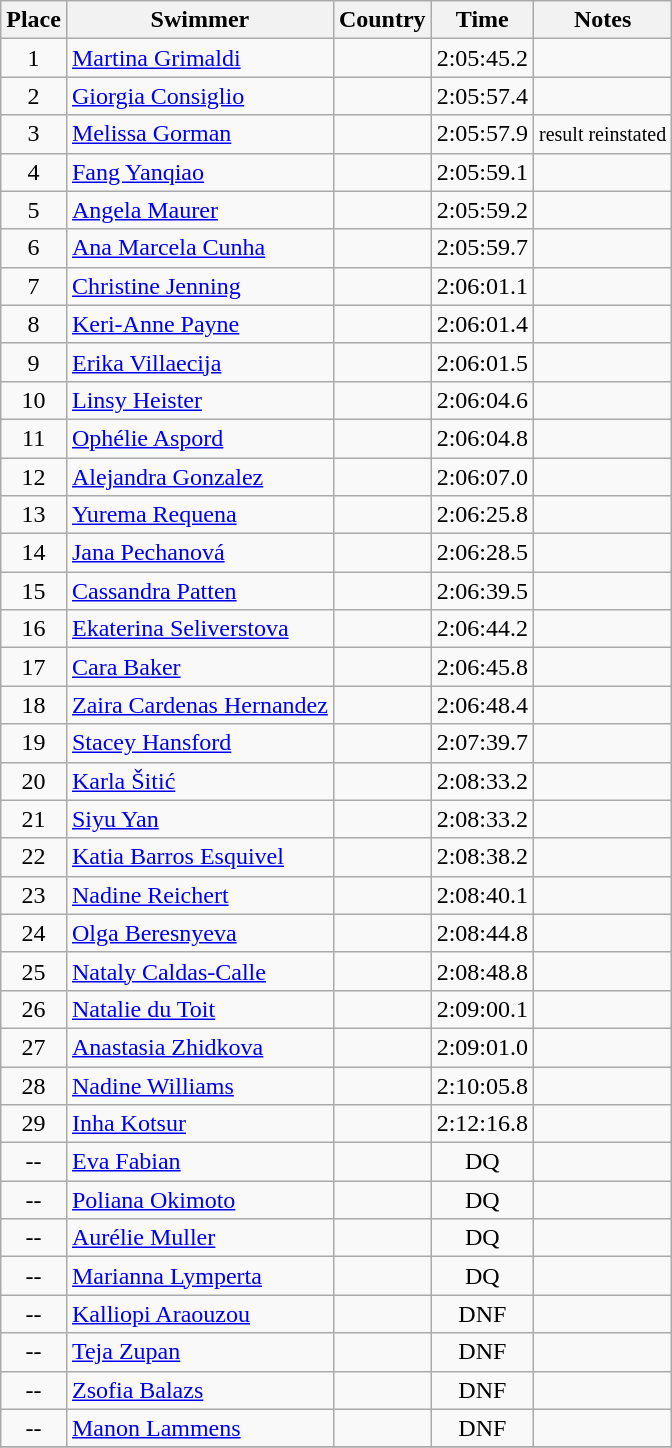<table class="wikitable sortable" style="text-align:center">
<tr>
<th>Place</th>
<th>Swimmer</th>
<th>Country</th>
<th>Time</th>
<th>Notes</th>
</tr>
<tr>
<td>1</td>
<td align=left><a href='#'>Martina Grimaldi</a></td>
<td align=left></td>
<td>2:05:45.2</td>
<td></td>
</tr>
<tr>
<td>2</td>
<td align=left><a href='#'>Giorgia Consiglio</a></td>
<td align=left></td>
<td>2:05:57.4</td>
<td></td>
</tr>
<tr>
<td>3</td>
<td align=left><a href='#'>Melissa Gorman</a></td>
<td align=left></td>
<td>2:05:57.9</td>
<td><small>result reinstated</small></td>
</tr>
<tr>
<td>4</td>
<td align=left><a href='#'>Fang Yanqiao</a></td>
<td align=left></td>
<td>2:05:59.1</td>
<td></td>
</tr>
<tr>
<td>5</td>
<td align=left><a href='#'>Angela Maurer</a></td>
<td align=left></td>
<td>2:05:59.2</td>
<td></td>
</tr>
<tr>
<td>6</td>
<td align=left><a href='#'>Ana Marcela Cunha</a></td>
<td align=left></td>
<td>2:05:59.7</td>
<td></td>
</tr>
<tr>
<td>7</td>
<td align=left><a href='#'>Christine Jenning</a></td>
<td align=left></td>
<td>2:06:01.1</td>
<td></td>
</tr>
<tr>
<td>8</td>
<td align=left><a href='#'>Keri-Anne Payne</a></td>
<td align=left></td>
<td>2:06:01.4</td>
<td></td>
</tr>
<tr>
<td>9</td>
<td align=left><a href='#'>Erika Villaecija</a></td>
<td align=left></td>
<td>2:06:01.5</td>
<td></td>
</tr>
<tr>
<td>10</td>
<td align=left><a href='#'>Linsy Heister</a></td>
<td align=left></td>
<td>2:06:04.6</td>
<td></td>
</tr>
<tr>
<td>11</td>
<td align=left><a href='#'>Ophélie Aspord</a></td>
<td align=left></td>
<td>2:06:04.8</td>
<td></td>
</tr>
<tr>
<td>12</td>
<td align=left><a href='#'>Alejandra Gonzalez</a></td>
<td align=left></td>
<td>2:06:07.0</td>
<td></td>
</tr>
<tr>
<td>13</td>
<td align=left><a href='#'>Yurema Requena</a></td>
<td align=left></td>
<td>2:06:25.8</td>
<td></td>
</tr>
<tr>
<td>14</td>
<td align=left><a href='#'>Jana Pechanová</a></td>
<td align=left></td>
<td>2:06:28.5</td>
<td></td>
</tr>
<tr>
<td>15</td>
<td align=left><a href='#'>Cassandra Patten</a></td>
<td align=left></td>
<td>2:06:39.5</td>
<td></td>
</tr>
<tr>
<td>16</td>
<td align=left><a href='#'>Ekaterina Seliverstova</a></td>
<td align=left></td>
<td>2:06:44.2</td>
<td></td>
</tr>
<tr>
<td>17</td>
<td align=left><a href='#'>Cara Baker</a></td>
<td align=left></td>
<td>2:06:45.8</td>
<td></td>
</tr>
<tr>
<td>18</td>
<td align=left><a href='#'>Zaira Cardenas Hernandez</a></td>
<td align=left></td>
<td>2:06:48.4</td>
<td></td>
</tr>
<tr>
<td>19</td>
<td align=left><a href='#'>Stacey Hansford</a></td>
<td align=left></td>
<td>2:07:39.7</td>
<td></td>
</tr>
<tr>
<td>20</td>
<td align=left><a href='#'>Karla Šitić</a></td>
<td align=left></td>
<td>2:08:33.2</td>
<td></td>
</tr>
<tr>
<td>21</td>
<td align=left><a href='#'>Siyu Yan</a></td>
<td align=left></td>
<td>2:08:33.2</td>
<td></td>
</tr>
<tr>
<td>22</td>
<td align=left><a href='#'>Katia Barros Esquivel</a></td>
<td align=left></td>
<td>2:08:38.2</td>
<td></td>
</tr>
<tr>
<td>23</td>
<td align=left><a href='#'>Nadine Reichert</a></td>
<td align=left></td>
<td>2:08:40.1</td>
<td></td>
</tr>
<tr>
<td>24</td>
<td align=left><a href='#'>Olga Beresnyeva</a></td>
<td align=left></td>
<td>2:08:44.8</td>
<td></td>
</tr>
<tr>
<td>25</td>
<td align=left><a href='#'>Nataly Caldas-Calle</a></td>
<td align=left></td>
<td>2:08:48.8</td>
<td></td>
</tr>
<tr>
<td>26</td>
<td align=left><a href='#'>Natalie du Toit</a></td>
<td align=left></td>
<td>2:09:00.1</td>
<td></td>
</tr>
<tr>
<td>27</td>
<td align=left><a href='#'>Anastasia Zhidkova</a></td>
<td align=left></td>
<td>2:09:01.0</td>
<td></td>
</tr>
<tr>
<td>28</td>
<td align=left><a href='#'>Nadine Williams</a></td>
<td align=left></td>
<td>2:10:05.8</td>
<td></td>
</tr>
<tr>
<td>29</td>
<td align=left><a href='#'>Inha Kotsur</a></td>
<td align=left></td>
<td>2:12:16.8</td>
<td></td>
</tr>
<tr>
<td>--</td>
<td align=left><a href='#'>Eva Fabian</a></td>
<td align=left></td>
<td>DQ</td>
<td></td>
</tr>
<tr>
<td>--</td>
<td align=left><a href='#'>Poliana Okimoto</a></td>
<td align=left></td>
<td>DQ</td>
<td></td>
</tr>
<tr>
<td>--</td>
<td align=left><a href='#'>Aurélie Muller</a></td>
<td align=left></td>
<td>DQ</td>
<td></td>
</tr>
<tr>
<td>--</td>
<td align=left><a href='#'>Marianna Lymperta</a></td>
<td align=left></td>
<td>DQ</td>
<td></td>
</tr>
<tr>
<td>--</td>
<td align=left><a href='#'>Kalliopi Araouzou</a></td>
<td align=left></td>
<td>DNF</td>
<td></td>
</tr>
<tr>
<td>--</td>
<td align=left><a href='#'>Teja Zupan</a></td>
<td align=left></td>
<td>DNF</td>
<td></td>
</tr>
<tr>
<td>--</td>
<td align=left><a href='#'>Zsofia Balazs</a></td>
<td align=left></td>
<td>DNF</td>
<td></td>
</tr>
<tr>
<td>--</td>
<td align=left><a href='#'>Manon Lammens</a></td>
<td align=left></td>
<td>DNF</td>
<td></td>
</tr>
<tr>
</tr>
</table>
